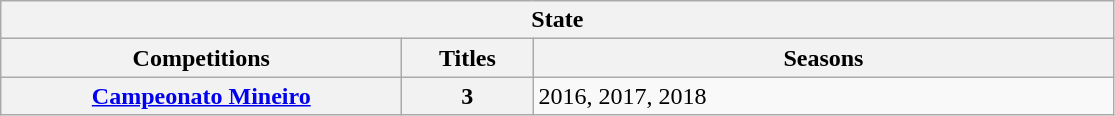<table class="wikitable">
<tr>
<th colspan="3">State</th>
</tr>
<tr>
<th style="width:260px">Competitions</th>
<th style="width:80px">Titles</th>
<th style="width:380px">Seasons</th>
</tr>
<tr>
<th style="text-align:center"><a href='#'>Campeonato Mineiro</a></th>
<th style="text-align:center"><strong>3</strong></th>
<td align="left">2016, 2017, 2018</td>
</tr>
</table>
